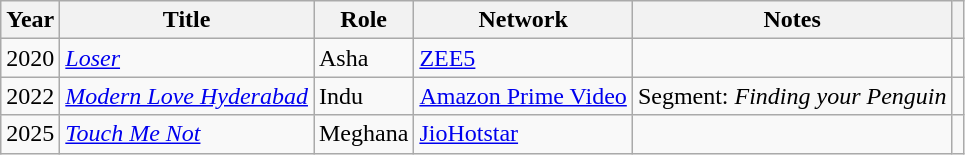<table class="wikitable">
<tr>
<th>Year</th>
<th>Title</th>
<th>Role</th>
<th>Network</th>
<th>Notes</th>
<th></th>
</tr>
<tr>
<td>2020</td>
<td><em><a href='#'>Loser</a></em></td>
<td>Asha</td>
<td><a href='#'>ZEE5</a></td>
<td></td>
<td></td>
</tr>
<tr>
<td>2022</td>
<td><em><a href='#'>Modern Love Hyderabad</a></em></td>
<td>Indu</td>
<td><a href='#'>Amazon Prime Video</a></td>
<td>Segment: <em>Finding your Penguin</em></td>
<td></td>
</tr>
<tr>
<td>2025</td>
<td><a href='#'><em>Touch Me Not</em></a></td>
<td>Meghana</td>
<td><a href='#'>JioHotstar</a></td>
<td></td>
<td></td>
</tr>
</table>
